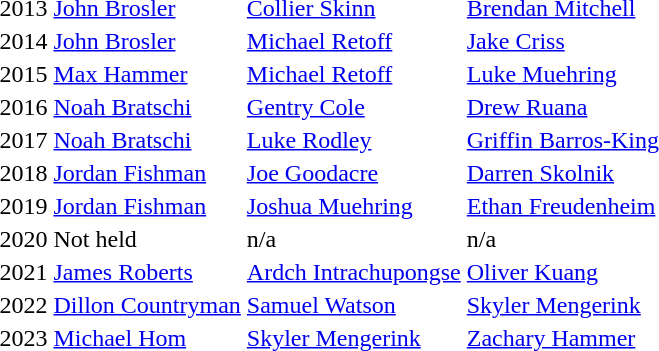<table>
<tr>
<td style="text-align:center;">2013</td>
<td><a href='#'>John Brosler</a></td>
<td><a href='#'>Collier Skinn</a></td>
<td><a href='#'>Brendan Mitchell</a></td>
</tr>
<tr>
<td style="text-align:center;">2014</td>
<td><a href='#'>John Brosler</a></td>
<td><a href='#'>Michael Retoff</a></td>
<td><a href='#'>Jake Criss</a></td>
</tr>
<tr>
<td style="text-align:center;">2015</td>
<td><a href='#'>Max Hammer</a></td>
<td><a href='#'>Michael Retoff</a></td>
<td><a href='#'>Luke Muehring</a></td>
</tr>
<tr>
<td style="text-align:center;">2016</td>
<td><a href='#'>Noah Bratschi</a></td>
<td><a href='#'>Gentry Cole</a></td>
<td><a href='#'>Drew Ruana</a></td>
</tr>
<tr>
<td style="text-align:center;">2017</td>
<td><a href='#'>Noah Bratschi</a></td>
<td><a href='#'>Luke Rodley</a></td>
<td><a href='#'>Griffin Barros-King</a></td>
</tr>
<tr>
<td style="text-align:center;">2018</td>
<td><a href='#'>Jordan Fishman</a></td>
<td><a href='#'>Joe Goodacre</a></td>
<td><a href='#'>Darren Skolnik</a></td>
</tr>
<tr>
<td style="text-align:center;">2019</td>
<td><a href='#'>Jordan Fishman</a></td>
<td><a href='#'>Joshua Muehring</a></td>
<td><a href='#'>Ethan Freudenheim</a></td>
</tr>
<tr>
<td style="text-align:center;">2020</td>
<td>Not held</td>
<td>n/a</td>
<td>n/a</td>
</tr>
<tr>
<td style="text-align:center;">2021</td>
<td><a href='#'>James Roberts</a></td>
<td><a href='#'>Ardch Intrachupongse</a></td>
<td><a href='#'>Oliver Kuang</a></td>
</tr>
<tr>
<td style="text-align:center;">2022</td>
<td><a href='#'>Dillon Countryman</a></td>
<td><a href='#'>Samuel Watson</a></td>
<td><a href='#'>Skyler Mengerink</a></td>
</tr>
<tr>
<td style="text-align:center;">2023</td>
<td><a href='#'>Michael Hom</a></td>
<td><a href='#'>Skyler Mengerink</a></td>
<td><a href='#'>Zachary Hammer</a></td>
</tr>
</table>
